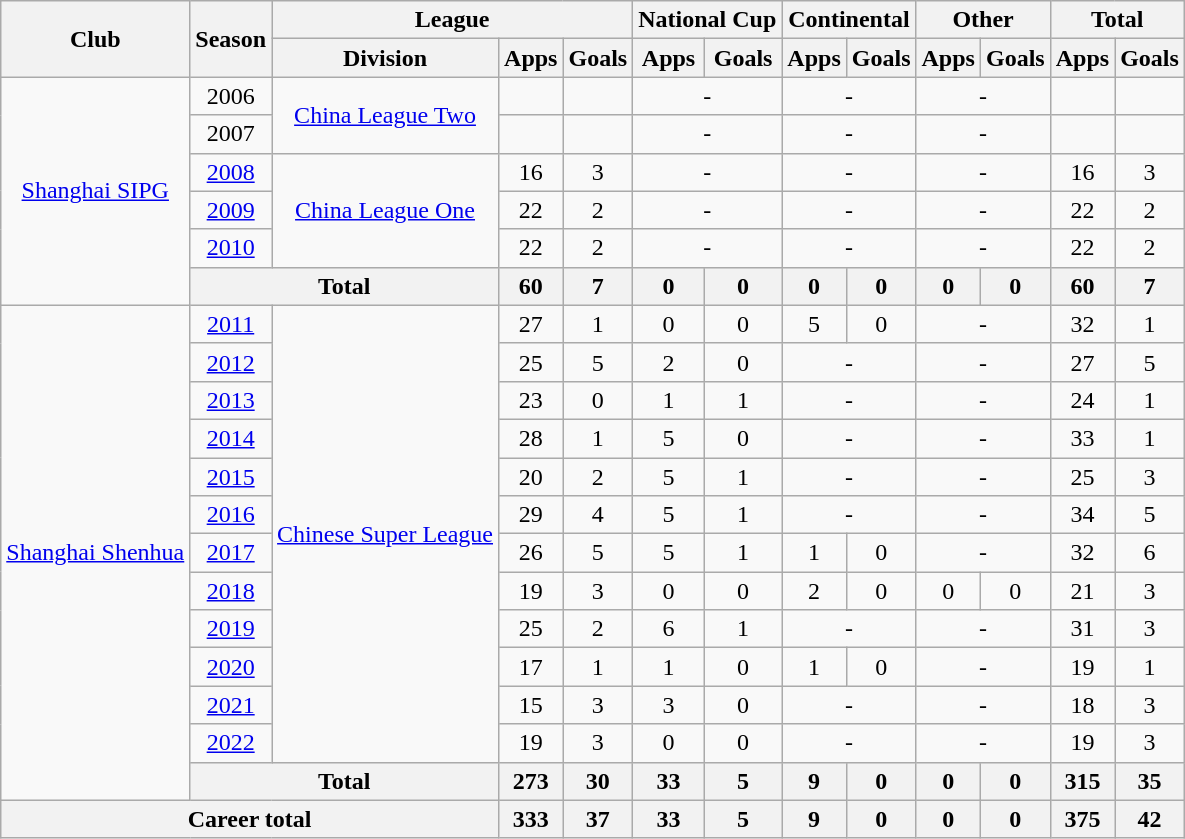<table class="wikitable" style="text-align: center">
<tr>
<th rowspan="2">Club</th>
<th rowspan="2">Season</th>
<th colspan="3">League</th>
<th colspan="2">National Cup</th>
<th colspan="2">Continental</th>
<th colspan="2">Other</th>
<th colspan="2">Total</th>
</tr>
<tr>
<th>Division</th>
<th>Apps</th>
<th>Goals</th>
<th>Apps</th>
<th>Goals</th>
<th>Apps</th>
<th>Goals</th>
<th>Apps</th>
<th>Goals</th>
<th>Apps</th>
<th>Goals</th>
</tr>
<tr>
<td rowspan="6"><a href='#'>Shanghai SIPG</a></td>
<td>2006</td>
<td rowspan="2"><a href='#'>China League Two</a></td>
<td></td>
<td></td>
<td colspan="2">-</td>
<td colspan="2">-</td>
<td colspan="2">-</td>
<td></td>
<td></td>
</tr>
<tr>
<td>2007</td>
<td></td>
<td></td>
<td colspan="2">-</td>
<td colspan="2">-</td>
<td colspan="2">-</td>
<td></td>
<td></td>
</tr>
<tr>
<td><a href='#'>2008</a></td>
<td rowspan="3"><a href='#'>China League One</a></td>
<td>16</td>
<td>3</td>
<td colspan="2">-</td>
<td colspan="2">-</td>
<td colspan="2">-</td>
<td>16</td>
<td>3</td>
</tr>
<tr>
<td><a href='#'>2009</a></td>
<td>22</td>
<td>2</td>
<td colspan="2">-</td>
<td colspan="2">-</td>
<td colspan="2">-</td>
<td>22</td>
<td>2</td>
</tr>
<tr>
<td><a href='#'>2010</a></td>
<td>22</td>
<td>2</td>
<td colspan="2">-</td>
<td colspan="2">-</td>
<td colspan="2">-</td>
<td>22</td>
<td>2</td>
</tr>
<tr>
<th colspan="2"><strong>Total</strong></th>
<th>60</th>
<th>7</th>
<th>0</th>
<th>0</th>
<th>0</th>
<th>0</th>
<th>0</th>
<th>0</th>
<th>60</th>
<th>7</th>
</tr>
<tr>
<td rowspan=13><a href='#'>Shanghai Shenhua</a></td>
<td><a href='#'>2011</a></td>
<td rowspan=12><a href='#'>Chinese Super League</a></td>
<td>27</td>
<td>1</td>
<td>0</td>
<td>0</td>
<td>5</td>
<td>0</td>
<td colspan="2">-</td>
<td>32</td>
<td>1</td>
</tr>
<tr>
<td><a href='#'>2012</a></td>
<td>25</td>
<td>5</td>
<td>2</td>
<td>0</td>
<td colspan="2">-</td>
<td colspan="2">-</td>
<td>27</td>
<td>5</td>
</tr>
<tr>
<td><a href='#'>2013</a></td>
<td>23</td>
<td>0</td>
<td>1</td>
<td>1</td>
<td colspan="2">-</td>
<td colspan="2">-</td>
<td>24</td>
<td>1</td>
</tr>
<tr>
<td><a href='#'>2014</a></td>
<td>28</td>
<td>1</td>
<td>5</td>
<td>0</td>
<td colspan="2">-</td>
<td colspan="2">-</td>
<td>33</td>
<td>1</td>
</tr>
<tr>
<td><a href='#'>2015</a></td>
<td>20</td>
<td>2</td>
<td>5</td>
<td>1</td>
<td colspan="2">-</td>
<td colspan="2">-</td>
<td>25</td>
<td>3</td>
</tr>
<tr>
<td><a href='#'>2016</a></td>
<td>29</td>
<td>4</td>
<td>5</td>
<td>1</td>
<td colspan="2">-</td>
<td colspan="2">-</td>
<td>34</td>
<td>5</td>
</tr>
<tr>
<td><a href='#'>2017</a></td>
<td>26</td>
<td>5</td>
<td>5</td>
<td>1</td>
<td>1</td>
<td>0</td>
<td colspan="2">-</td>
<td>32</td>
<td>6</td>
</tr>
<tr>
<td><a href='#'>2018</a></td>
<td>19</td>
<td>3</td>
<td>0</td>
<td>0</td>
<td>2</td>
<td>0</td>
<td>0</td>
<td>0</td>
<td>21</td>
<td>3</td>
</tr>
<tr>
<td><a href='#'>2019</a></td>
<td>25</td>
<td>2</td>
<td>6</td>
<td>1</td>
<td colspan="2">-</td>
<td colspan="2">-</td>
<td>31</td>
<td>3</td>
</tr>
<tr>
<td><a href='#'>2020</a></td>
<td>17</td>
<td>1</td>
<td>1</td>
<td>0</td>
<td>1</td>
<td>0</td>
<td colspan="2">-</td>
<td>19</td>
<td>1</td>
</tr>
<tr>
<td><a href='#'>2021</a></td>
<td>15</td>
<td>3</td>
<td>3</td>
<td>0</td>
<td colspan="2">-</td>
<td colspan="2">-</td>
<td>18</td>
<td>3</td>
</tr>
<tr>
<td><a href='#'>2022</a></td>
<td>19</td>
<td>3</td>
<td>0</td>
<td>0</td>
<td colspan="2">-</td>
<td colspan="2">-</td>
<td>19</td>
<td>3</td>
</tr>
<tr>
<th colspan="2"><strong>Total</strong></th>
<th>273</th>
<th>30</th>
<th>33</th>
<th>5</th>
<th>9</th>
<th>0</th>
<th>0</th>
<th>0</th>
<th>315</th>
<th>35</th>
</tr>
<tr>
<th colspan=3>Career total</th>
<th>333</th>
<th>37</th>
<th>33</th>
<th>5</th>
<th>9</th>
<th>0</th>
<th>0</th>
<th>0</th>
<th>375</th>
<th>42</th>
</tr>
</table>
